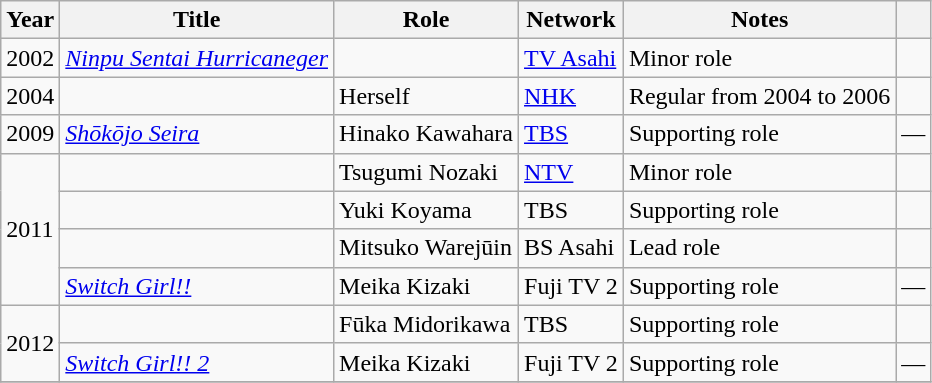<table class="wikitable">
<tr {| class="wikitable sortable">
<th>Year</th>
<th>Title</th>
<th>Role</th>
<th>Network</th>
<th>Notes</th>
<th class="unsortable"></th>
</tr>
<tr>
<td>2002</td>
<td><em><a href='#'>Ninpu Sentai Hurricaneger</a></em></td>
<td></td>
<td><a href='#'>TV Asahi</a></td>
<td>Minor role</td>
<td></td>
</tr>
<tr>
<td>2004</td>
<td><em></em></td>
<td>Herself</td>
<td><a href='#'>NHK</a></td>
<td>Regular from 2004 to 2006</td>
<td></td>
</tr>
<tr>
<td>2009</td>
<td><em><a href='#'>Shōkōjo Seira</a></em></td>
<td>Hinako Kawahara</td>
<td><a href='#'>TBS</a></td>
<td>Supporting role</td>
<td>—</td>
</tr>
<tr>
<td rowspan="4">2011</td>
<td><em></em></td>
<td>Tsugumi Nozaki</td>
<td><a href='#'>NTV</a></td>
<td>Minor role</td>
<td></td>
</tr>
<tr>
<td><em></em></td>
<td>Yuki Koyama</td>
<td>TBS</td>
<td>Supporting role</td>
<td></td>
</tr>
<tr>
<td><em></em></td>
<td>Mitsuko Warejūin</td>
<td>BS Asahi</td>
<td>Lead role</td>
<td></td>
</tr>
<tr>
<td><em><a href='#'>Switch Girl!!</a></em></td>
<td>Meika Kizaki</td>
<td>Fuji TV 2</td>
<td>Supporting role</td>
<td>—</td>
</tr>
<tr>
<td rowspan="2">2012</td>
<td><em></em></td>
<td>Fūka Midorikawa</td>
<td>TBS</td>
<td>Supporting role</td>
<td></td>
</tr>
<tr>
<td><em><a href='#'>Switch Girl!! 2</a></em></td>
<td>Meika Kizaki</td>
<td>Fuji TV 2</td>
<td>Supporting role</td>
<td>—</td>
</tr>
<tr>
</tr>
</table>
